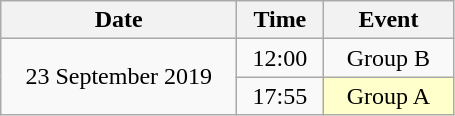<table class = "wikitable" style="text-align:center;">
<tr>
<th width=150>Date</th>
<th width=50>Time</th>
<th width=80>Event</th>
</tr>
<tr>
<td rowspan=2>23 September 2019</td>
<td>12:00</td>
<td>Group B</td>
</tr>
<tr>
<td>17:55</td>
<td bgcolor="ffffcc">Group A</td>
</tr>
</table>
